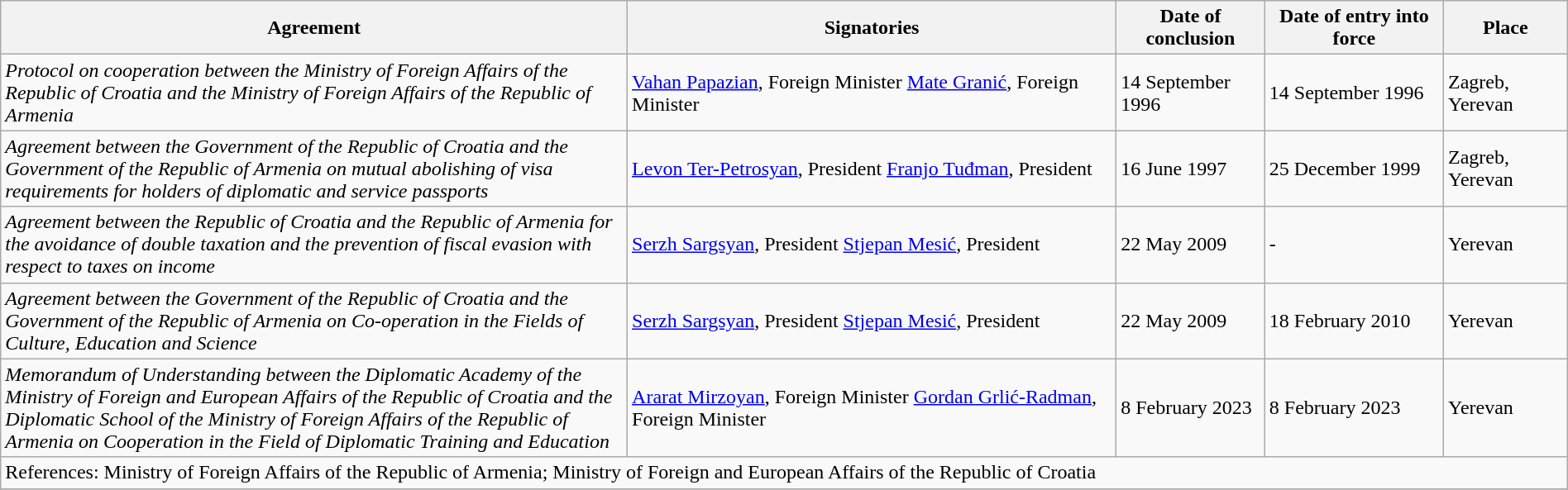<table class="wikitable" style="margin:auto;">
<tr>
<th style="width:40%;">Agreement</th>
<th>Signatories</th>
<th>Date of conclusion</th>
<th>Date of entry into force</th>
<th>Place</th>
</tr>
<tr>
<td><em>Protocol on cooperation between the Ministry of Foreign Affairs of the Republic of Croatia and the Ministry of Foreign Affairs of the Republic of Armenia</em></td>
<td> <a href='#'>Vahan Papazian</a>, Foreign Minister <a href='#'>Mate Granić</a>, Foreign Minister</td>
<td>14 September 1996</td>
<td>14 September 1996</td>
<td>Zagreb, Yerevan</td>
</tr>
<tr>
<td><em>Agreement between the Government of the Republic of Croatia and the Government of the Republic of Armenia on mutual abolishing of visa requirements for holders of diplomatic and service passports</em></td>
<td> <a href='#'>Levon Ter-Petrosyan</a>, President <a href='#'>Franjo Tuđman</a>, President</td>
<td>16 June 1997</td>
<td>25 December 1999</td>
<td>Zagreb, Yerevan</td>
</tr>
<tr>
<td><em>Agreement between the Republic of Croatia and the Republic of Armenia for the avoidance of double taxation and the prevention of fiscal evasion with respect to taxes on income</em></td>
<td> <a href='#'>Serzh Sargsyan</a>, President <a href='#'>Stjepan Mesić</a>, President</td>
<td>22 May 2009</td>
<td>-</td>
<td>Yerevan</td>
</tr>
<tr>
<td><em>Agreement between the Government of the Republic of Croatia and the Government of the Republic of Armenia on Co-operation in the Fields of Culture, Education and Science</em></td>
<td> <a href='#'>Serzh Sargsyan</a>, President <a href='#'>Stjepan Mesić</a>, President</td>
<td>22 May 2009</td>
<td>18 February 2010</td>
<td>Yerevan</td>
</tr>
<tr>
<td><em>Memorandum of Understanding between the Diplomatic Academy of the Ministry of Foreign and European Affairs of the Republic of Croatia and the Diplomatic School of the Ministry of Foreign Affairs of the Republic of Armenia on Cooperation in the Field of Diplomatic Training and Education</em></td>
<td> <a href='#'>Ararat Mirzoyan</a>, Foreign Minister <a href='#'>Gordan Grlić-Radman</a>, Foreign Minister</td>
<td>8 February 2023</td>
<td>8 February 2023</td>
<td>Yerevan</td>
</tr>
<tr>
<td colspan=5>References: Ministry of Foreign Affairs of the Republic of Armenia; Ministry of Foreign and European Affairs of the Republic of Croatia</td>
</tr>
<tr>
</tr>
</table>
